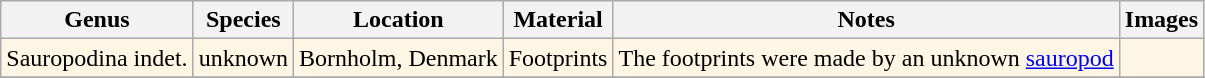<table class="wikitable" align="center">
<tr>
<th>Genus</th>
<th>Species</th>
<th>Location</th>
<th>Material</th>
<th>Notes</th>
<th>Images</th>
</tr>
<tr>
<td style="background:#FEF6E4;">Sauropodina indet.</td>
<td style="background:#FEF6E4;">unknown</td>
<td style="background:#FEF6E4;">Bornholm, Denmark</td>
<td style="background:#FEF6E4;">Footprints</td>
<td style="background:#FEF6E4;">The footprints were made by an unknown <a href='#'>sauropod</a></td>
<td style="background:#FEF6E4;"></td>
</tr>
<tr>
</tr>
</table>
